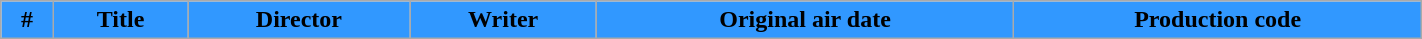<table class="wikitable plainrowheaders" style="width:75%; margin:auto;">
<tr>
<th style="background-color: #3198FF;">#</th>
<th style="background-color: #3198FF;">Title</th>
<th style="background-color: #3198FF;">Director</th>
<th style="background-color: #3198FF;">Writer</th>
<th style="background-color: #3198FF;">Original air date</th>
<th style="background-color: #3198FF;">Production code<br>




</th>
</tr>
</table>
